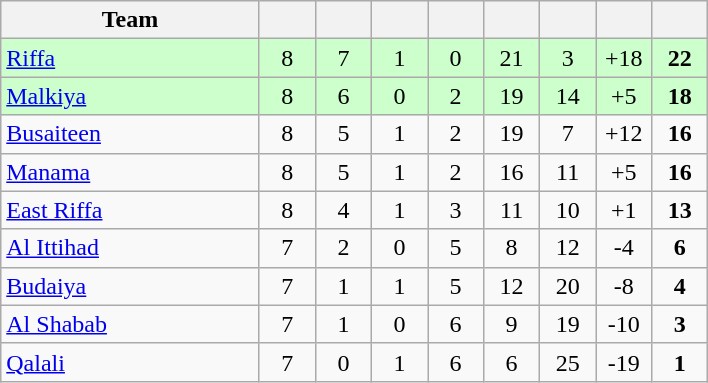<table class="wikitable" style="text-align: center;">
<tr>
<th width=165>Team</th>
<th width=30></th>
<th width=30></th>
<th width=30></th>
<th width=30></th>
<th width=30></th>
<th width=30></th>
<th width=30></th>
<th width=30></th>
</tr>
<tr bgcolor=#ccffcc>
<td align=left><a href='#'>Riffa</a></td>
<td>8</td>
<td>7</td>
<td>1</td>
<td>0</td>
<td>21</td>
<td>3</td>
<td>+18</td>
<td><strong>22</strong></td>
</tr>
<tr bgcolor=#ccffcc>
<td align=left><a href='#'>Malkiya</a></td>
<td>8</td>
<td>6</td>
<td>0</td>
<td>2</td>
<td>19</td>
<td>14</td>
<td>+5</td>
<td><strong>18</strong></td>
</tr>
<tr>
<td align=left><a href='#'>Busaiteen</a></td>
<td>8</td>
<td>5</td>
<td>1</td>
<td>2</td>
<td>19</td>
<td>7</td>
<td>+12</td>
<td><strong>16</strong></td>
</tr>
<tr>
<td align=left><a href='#'>Manama</a></td>
<td>8</td>
<td>5</td>
<td>1</td>
<td>2</td>
<td>16</td>
<td>11</td>
<td>+5</td>
<td><strong>16</strong></td>
</tr>
<tr>
<td align=left><a href='#'>East Riffa</a></td>
<td>8</td>
<td>4</td>
<td>1</td>
<td>3</td>
<td>11</td>
<td>10</td>
<td>+1</td>
<td><strong>13</strong></td>
</tr>
<tr>
<td align=left><a href='#'>Al Ittihad</a></td>
<td>7</td>
<td>2</td>
<td>0</td>
<td>5</td>
<td>8</td>
<td>12</td>
<td>-4</td>
<td><strong>6</strong></td>
</tr>
<tr>
<td align=left><a href='#'>Budaiya</a></td>
<td>7</td>
<td>1</td>
<td>1</td>
<td>5</td>
<td>12</td>
<td>20</td>
<td>-8</td>
<td><strong>4</strong></td>
</tr>
<tr>
<td align=left><a href='#'>Al Shabab</a></td>
<td>7</td>
<td>1</td>
<td>0</td>
<td>6</td>
<td>9</td>
<td>19</td>
<td>-10</td>
<td><strong>3</strong></td>
</tr>
<tr>
<td align=left><a href='#'>Qalali</a></td>
<td>7</td>
<td>0</td>
<td>1</td>
<td>6</td>
<td>6</td>
<td>25</td>
<td>-19</td>
<td><strong>1</strong></td>
</tr>
</table>
